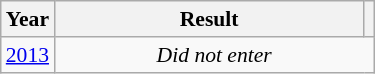<table class="wikitable" style="text-align: center; font-size:90%">
<tr>
<th>Year</th>
<th style="width:200px">Result</th>
<th></th>
</tr>
<tr>
<td><a href='#'>2013</a></td>
<td colspan="2"><em>Did not enter</em></td>
</tr>
</table>
